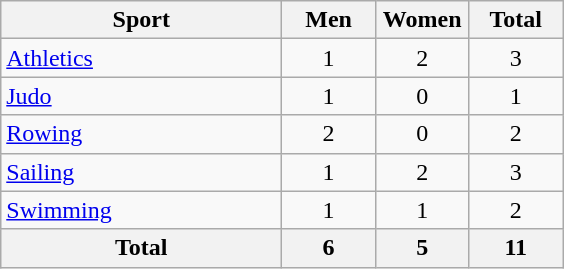<table class="wikitable sortable" style="text-align:center;">
<tr>
<th width=180>Sport</th>
<th width=55>Men</th>
<th width=55>Women</th>
<th width=55>Total</th>
</tr>
<tr>
<td align=left><a href='#'>Athletics</a></td>
<td>1</td>
<td>2</td>
<td>3</td>
</tr>
<tr>
<td align=left><a href='#'>Judo</a></td>
<td>1</td>
<td>0</td>
<td>1</td>
</tr>
<tr>
<td align=left><a href='#'>Rowing</a></td>
<td>2</td>
<td>0</td>
<td>2</td>
</tr>
<tr>
<td align=left><a href='#'>Sailing</a></td>
<td>1</td>
<td>2</td>
<td>3</td>
</tr>
<tr>
<td align=left><a href='#'>Swimming</a></td>
<td>1</td>
<td>1</td>
<td>2</td>
</tr>
<tr>
<th>Total</th>
<th>6</th>
<th>5</th>
<th>11</th>
</tr>
</table>
